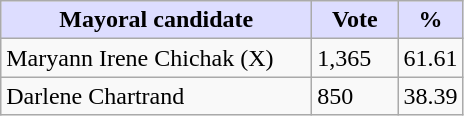<table class="wikitable">
<tr>
<th style="background:#ddf; width:200px;">Mayoral candidate</th>
<th style="background:#ddf; width:50px;">Vote</th>
<th style="background:#ddf; width:30px;">%</th>
</tr>
<tr>
<td>Maryann Irene Chichak (X)</td>
<td>1,365</td>
<td>61.61</td>
</tr>
<tr>
<td>Darlene Chartrand</td>
<td>850</td>
<td>38.39</td>
</tr>
</table>
